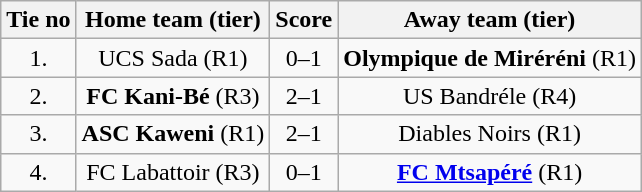<table class="wikitable" style="text-align: center">
<tr>
<th>Tie no</th>
<th>Home team (tier)</th>
<th>Score</th>
<th>Away team (tier)</th>
</tr>
<tr>
<td>1.</td>
<td> UCS Sada (R1)</td>
<td>0–1</td>
<td><strong>Olympique de Miréréni</strong> (R1) </td>
</tr>
<tr>
<td>2.</td>
<td> <strong>FC Kani-Bé</strong> (R3)</td>
<td>2–1</td>
<td>US Bandréle (R4) </td>
</tr>
<tr>
<td>3.</td>
<td> <strong>ASC Kaweni</strong> (R1)</td>
<td>2–1</td>
<td>Diables Noirs (R1) </td>
</tr>
<tr>
<td>4.</td>
<td> FC Labattoir (R3)</td>
<td>0–1</td>
<td><strong><a href='#'>FC Mtsapéré</a></strong> (R1) </td>
</tr>
</table>
